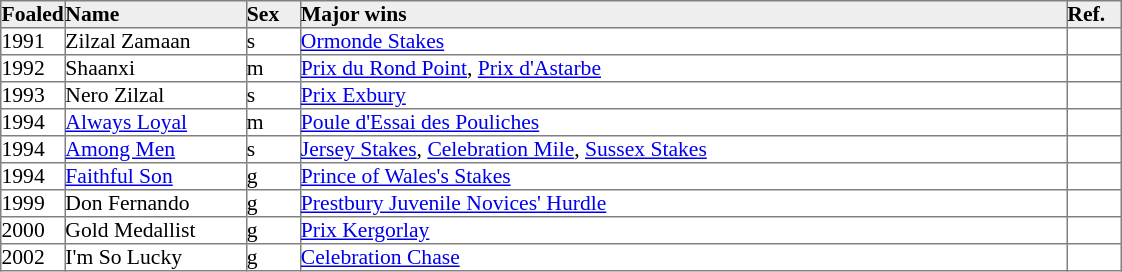<table border="1" cellpadding="0" style="border-collapse: collapse; font-size:90%">
<tr style="background:#eee;">
<td style="width:35px;"><strong>Foaled</strong></td>
<td style="width:120px;"><strong>Name</strong></td>
<td style="width:35px;"><strong>Sex</strong></td>
<td style="width:510px;"><strong>Major wins</strong></td>
<td style="width:35px;"><strong>Ref.</strong></td>
</tr>
<tr>
<td>1991</td>
<td>Zilzal Zamaan</td>
<td>s</td>
<td><a href='#'>Ormonde Stakes</a></td>
<td></td>
</tr>
<tr>
<td>1992</td>
<td>Shaanxi</td>
<td>m</td>
<td><a href='#'>Prix du Rond Point</a>, <a href='#'>Prix d'Astarbe</a></td>
<td></td>
</tr>
<tr>
<td>1993</td>
<td>Nero Zilzal</td>
<td>s</td>
<td><a href='#'>Prix Exbury</a></td>
<td></td>
</tr>
<tr>
<td>1994</td>
<td><a href='#'>Always Loyal</a></td>
<td>m</td>
<td><a href='#'>Poule d'Essai des Pouliches</a></td>
<td></td>
</tr>
<tr>
<td>1994</td>
<td><a href='#'>Among Men</a></td>
<td>s</td>
<td><a href='#'>Jersey Stakes</a>, <a href='#'>Celebration Mile</a>, <a href='#'>Sussex Stakes</a></td>
<td></td>
</tr>
<tr>
<td>1994</td>
<td><a href='#'>Faithful Son</a></td>
<td>g</td>
<td><a href='#'>Prince of Wales's Stakes</a></td>
<td></td>
</tr>
<tr>
<td>1999</td>
<td>Don Fernando</td>
<td>g</td>
<td><a href='#'>Prestbury Juvenile Novices' Hurdle</a></td>
<td></td>
</tr>
<tr>
<td>2000</td>
<td>Gold Medallist</td>
<td>g</td>
<td><a href='#'>Prix Kergorlay</a></td>
<td></td>
</tr>
<tr>
<td>2002</td>
<td>I'm So Lucky</td>
<td>g</td>
<td><a href='#'>Celebration Chase</a></td>
<td></td>
</tr>
</table>
